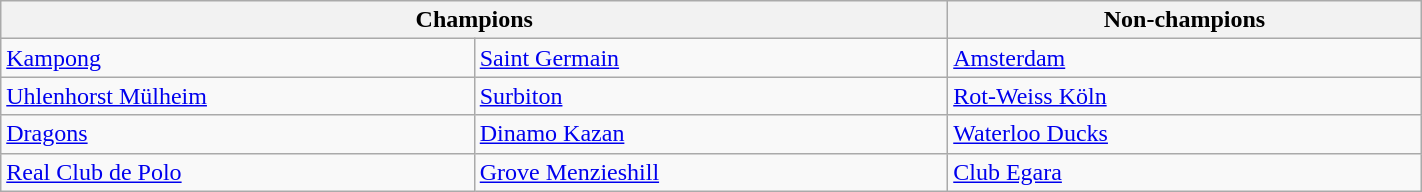<table class="wikitable" style="table-layout:fixed;width:75%;">
<tr>
<th colspan=2>Champions</th>
<th colspan=1>Non-champions</th>
</tr>
<tr>
<td width=25%> <a href='#'>Kampong</a></td>
<td width=25%> <a href='#'>Saint Germain</a></td>
<td width=25%> <a href='#'>Amsterdam</a></td>
</tr>
<tr>
<td width=25%> <a href='#'>Uhlenhorst Mülheim</a></td>
<td width=25%> <a href='#'>Surbiton</a></td>
<td width=25%> <a href='#'>Rot-Weiss Köln</a></td>
</tr>
<tr>
<td width=25%> <a href='#'>Dragons</a></td>
<td width=25%> <a href='#'>Dinamo Kazan</a></td>
<td width=25%> <a href='#'>Waterloo Ducks</a></td>
</tr>
<tr>
<td width=25%> <a href='#'>Real Club de Polo</a></td>
<td width=25%> <a href='#'>Grove Menzieshill</a></td>
<td width=25%> <a href='#'>Club Egara</a></td>
</tr>
</table>
